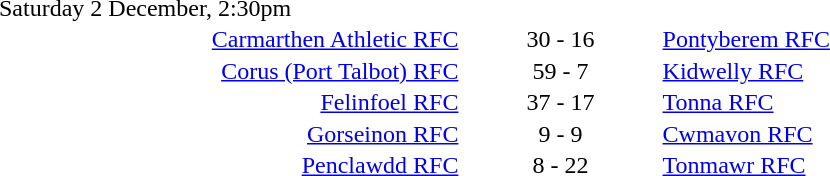<table style="width:70%;" cellspacing="1">
<tr>
<th width=35%></th>
<th width=15%></th>
<th></th>
</tr>
<tr>
<td>Saturday 2 December, 2:30pm</td>
</tr>
<tr>
<td align=right><a href='#'>Carmarthen Athletic RFC</a></td>
<td align=center>30 - 16</td>
<td><a href='#'>Pontyberem RFC</a></td>
</tr>
<tr>
<td align=right><a href='#'>Corus (Port Talbot) RFC</a></td>
<td align=center>59 - 7</td>
<td><a href='#'>Kidwelly RFC</a></td>
</tr>
<tr>
<td align=right><a href='#'>Felinfoel RFC</a></td>
<td align=center>37 - 17</td>
<td><a href='#'>Tonna RFC</a></td>
</tr>
<tr>
<td align=right><a href='#'>Gorseinon RFC</a></td>
<td align=center>9 - 9</td>
<td><a href='#'>Cwmavon RFC</a></td>
</tr>
<tr>
<td align=right><a href='#'>Penclawdd RFC</a></td>
<td align=center>8 - 22</td>
<td><a href='#'>Tonmawr RFC</a></td>
</tr>
</table>
